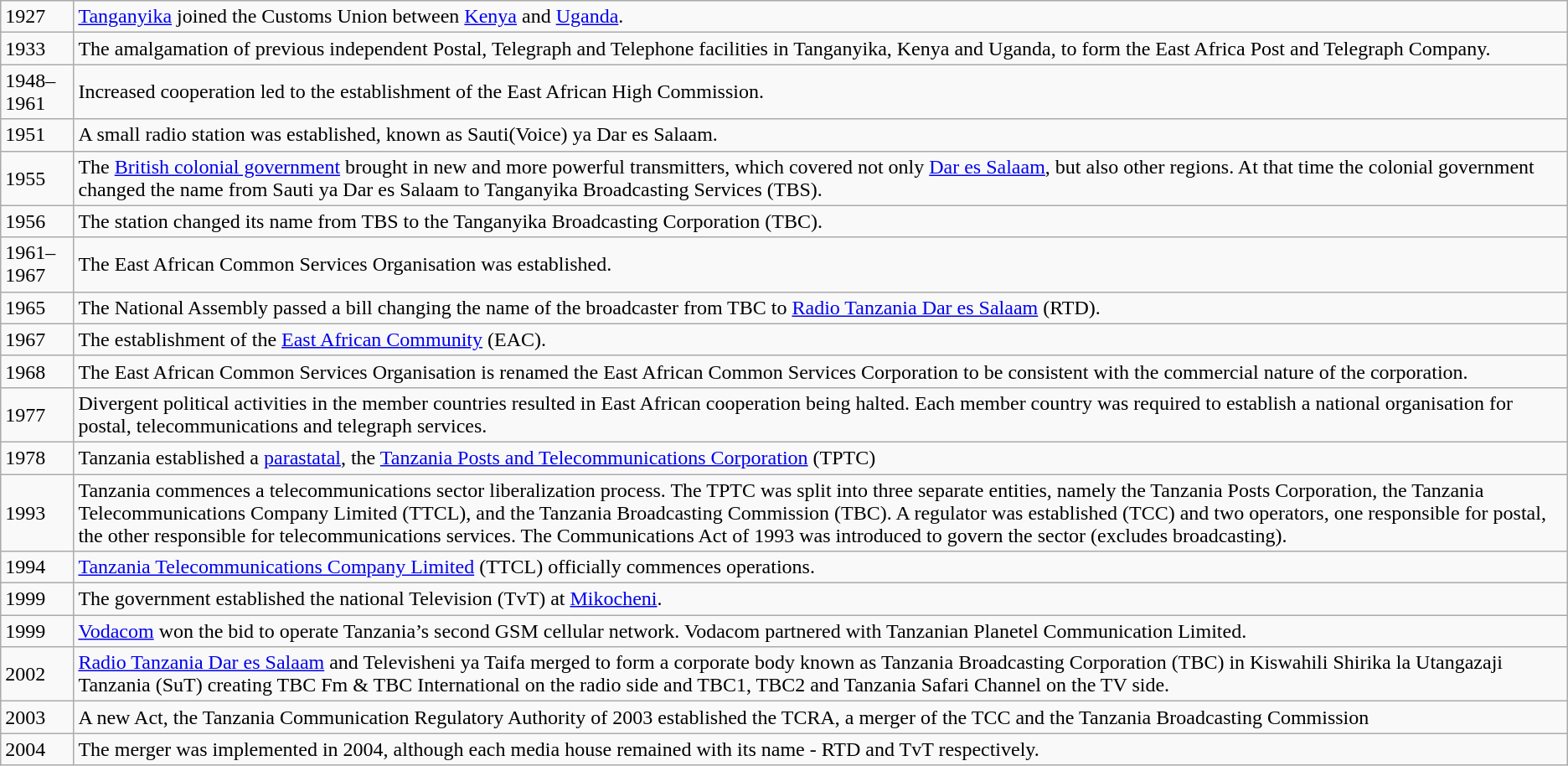<table class="wikitable">
<tr>
<td>1927</td>
<td><a href='#'>Tanganyika</a> joined the Customs Union between <a href='#'>Kenya</a> and <a href='#'>Uganda</a>.</td>
</tr>
<tr>
<td>1933</td>
<td>The amalgamation of previous independent Postal, Telegraph and Telephone facilities in Tanganyika, Kenya and Uganda, to form the East Africa Post and Telegraph Company.</td>
</tr>
<tr>
<td>1948–1961</td>
<td>Increased cooperation led to the establishment of the East African High Commission.</td>
</tr>
<tr>
<td>1951</td>
<td>A small radio station was established, known as Sauti(Voice) ya Dar es Salaam.</td>
</tr>
<tr>
<td>1955</td>
<td>The <a href='#'>British colonial government</a> brought in new and more powerful transmitters, which covered not only <a href='#'>Dar es Salaam</a>, but also other regions. At that time the colonial government changed the name from Sauti ya Dar es Salaam to Tanganyika Broadcasting Services (TBS).</td>
</tr>
<tr>
<td>1956</td>
<td>The station changed its name from TBS to the Tanganyika Broadcasting Corporation (TBC).</td>
</tr>
<tr>
<td>1961–1967</td>
<td>The East African Common Services Organisation was established.</td>
</tr>
<tr>
<td>1965</td>
<td>The National Assembly passed a bill changing the name of the broadcaster from TBC to <a href='#'>Radio Tanzania Dar es Salaam</a> (RTD).</td>
</tr>
<tr>
<td>1967</td>
<td>The establishment of the <a href='#'>East African Community</a> (EAC).</td>
</tr>
<tr>
<td>1968</td>
<td>The East African Common Services Organisation is renamed the East African Common Services Corporation to be consistent with the commercial nature of the corporation.</td>
</tr>
<tr>
<td>1977</td>
<td>Divergent political activities in the member countries resulted in East African cooperation being halted. Each member country was required to establish a national organisation for postal, telecommunications and telegraph services.</td>
</tr>
<tr>
<td>1978</td>
<td>Tanzania established a <a href='#'>parastatal</a>, the <a href='#'>Tanzania Posts and Telecommunications Corporation</a> (TPTC)</td>
</tr>
<tr>
<td>1993</td>
<td>Tanzania commences a telecommunications sector liberalization process. The TPTC was split into three separate entities, namely the Tanzania Posts Corporation, the Tanzania Telecommunications Company Limited (TTCL), and the Tanzania Broadcasting Commission (TBC). A regulator was established (TCC) and two operators, one responsible for postal, the other responsible for telecommunications services. The Communications Act of 1993 was introduced to govern the sector (excludes broadcasting).</td>
</tr>
<tr>
<td>1994</td>
<td><a href='#'>Tanzania Telecommunications Company Limited</a> (TTCL) officially commences operations.</td>
</tr>
<tr>
<td>1999</td>
<td>The government established the national Television (TvT) at <a href='#'>Mikocheni</a>.</td>
</tr>
<tr>
<td>1999</td>
<td><a href='#'>Vodacom</a> won the bid to operate Tanzania’s second GSM cellular network. Vodacom partnered with Tanzanian Planetel Communication Limited.</td>
</tr>
<tr>
<td>2002</td>
<td><a href='#'>Radio Tanzania Dar es Salaam</a> and Televisheni ya Taifa merged to form a corporate body known as Tanzania Broadcasting Corporation (TBC) in Kiswahili Shirika la Utangazaji Tanzania (SuT) creating TBC Fm & TBC International on the radio side and TBC1, TBC2 and Tanzania Safari Channel on the TV side.</td>
</tr>
<tr>
<td>2003</td>
<td>A new Act, the Tanzania Communication Regulatory Authority of 2003 established the TCRA, a merger of the TCC and the Tanzania Broadcasting Commission</td>
</tr>
<tr>
<td>2004</td>
<td>The merger was implemented in 2004, although each media house remained with its name - RTD and TvT respectively.</td>
</tr>
</table>
